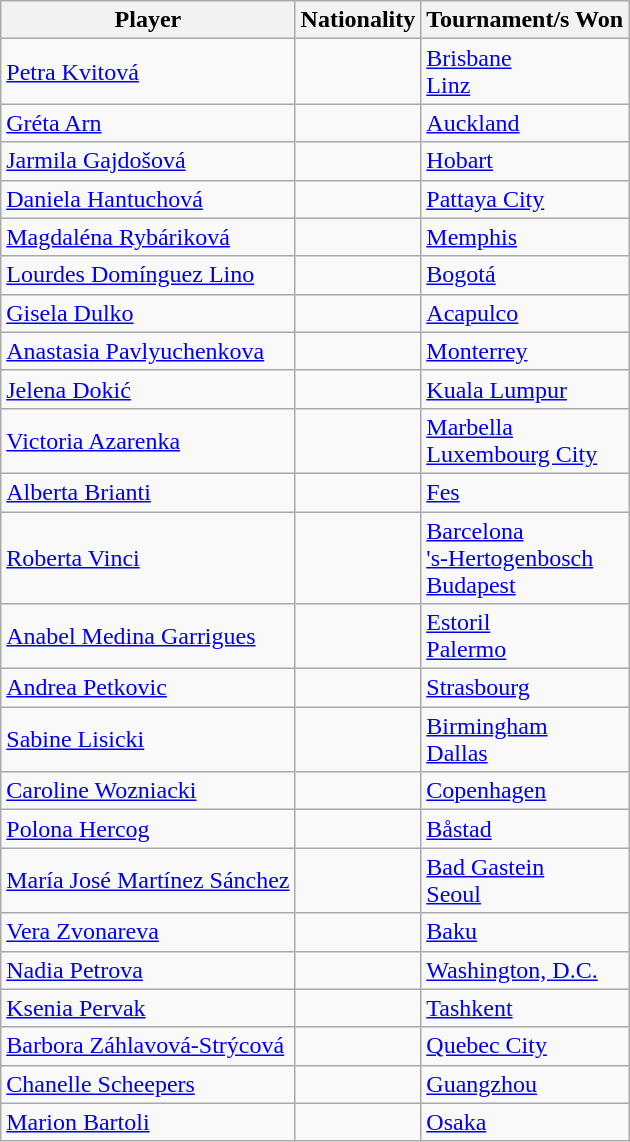<table class="sortable wikitable">
<tr>
<th>Player</th>
<th>Nationality</th>
<th>Tournament/s Won</th>
</tr>
<tr>
<td><a href='#'>Petra Kvitová</a></td>
<td></td>
<td> <a href='#'>Brisbane</a><br> <a href='#'>Linz</a></td>
</tr>
<tr>
<td><a href='#'>Gréta Arn</a></td>
<td></td>
<td> <a href='#'>Auckland</a></td>
</tr>
<tr>
<td><a href='#'>Jarmila Gajdošová</a></td>
<td></td>
<td> <a href='#'>Hobart</a></td>
</tr>
<tr>
<td><a href='#'>Daniela Hantuchová</a></td>
<td></td>
<td> <a href='#'>Pattaya City</a></td>
</tr>
<tr>
<td><a href='#'>Magdaléna Rybáriková</a></td>
<td></td>
<td> <a href='#'>Memphis</a></td>
</tr>
<tr>
<td><a href='#'>Lourdes Domínguez Lino</a></td>
<td></td>
<td> <a href='#'>Bogotá</a></td>
</tr>
<tr>
<td><a href='#'>Gisela Dulko</a></td>
<td></td>
<td> <a href='#'>Acapulco</a></td>
</tr>
<tr>
<td><a href='#'>Anastasia Pavlyuchenkova</a></td>
<td></td>
<td> <a href='#'>Monterrey</a></td>
</tr>
<tr>
<td><a href='#'>Jelena Dokić</a></td>
<td></td>
<td> <a href='#'>Kuala Lumpur</a></td>
</tr>
<tr>
<td><a href='#'>Victoria Azarenka</a></td>
<td></td>
<td> <a href='#'>Marbella</a><br> <a href='#'>Luxembourg City</a></td>
</tr>
<tr>
<td><a href='#'>Alberta Brianti</a></td>
<td></td>
<td> <a href='#'>Fes</a></td>
</tr>
<tr>
<td><a href='#'>Roberta Vinci</a></td>
<td></td>
<td> <a href='#'>Barcelona</a><br> <a href='#'>'s-Hertogenbosch</a><br> <a href='#'>Budapest</a></td>
</tr>
<tr>
<td><a href='#'>Anabel Medina Garrigues</a></td>
<td></td>
<td> <a href='#'>Estoril</a><br> <a href='#'>Palermo</a></td>
</tr>
<tr>
<td><a href='#'>Andrea Petkovic</a></td>
<td></td>
<td> <a href='#'>Strasbourg</a></td>
</tr>
<tr>
<td><a href='#'>Sabine Lisicki</a></td>
<td></td>
<td> <a href='#'>Birmingham</a><br> <a href='#'>Dallas</a></td>
</tr>
<tr>
<td><a href='#'>Caroline Wozniacki</a></td>
<td></td>
<td> <a href='#'>Copenhagen</a></td>
</tr>
<tr>
<td><a href='#'>Polona Hercog</a></td>
<td></td>
<td> <a href='#'>Båstad</a></td>
</tr>
<tr>
<td><a href='#'>María José Martínez Sánchez</a></td>
<td></td>
<td> <a href='#'>Bad Gastein</a><br> <a href='#'>Seoul</a></td>
</tr>
<tr>
<td><a href='#'>Vera Zvonareva</a></td>
<td></td>
<td> <a href='#'>Baku</a></td>
</tr>
<tr>
<td><a href='#'>Nadia Petrova</a></td>
<td></td>
<td> <a href='#'>Washington, D.C.</a></td>
</tr>
<tr>
<td><a href='#'>Ksenia Pervak</a></td>
<td></td>
<td> <a href='#'>Tashkent</a></td>
</tr>
<tr>
<td><a href='#'>Barbora Záhlavová-Strýcová</a></td>
<td></td>
<td> <a href='#'>Quebec City</a></td>
</tr>
<tr>
<td><a href='#'>Chanelle Scheepers</a></td>
<td></td>
<td> <a href='#'>Guangzhou</a></td>
</tr>
<tr>
<td><a href='#'>Marion Bartoli</a></td>
<td></td>
<td> <a href='#'>Osaka</a></td>
</tr>
</table>
